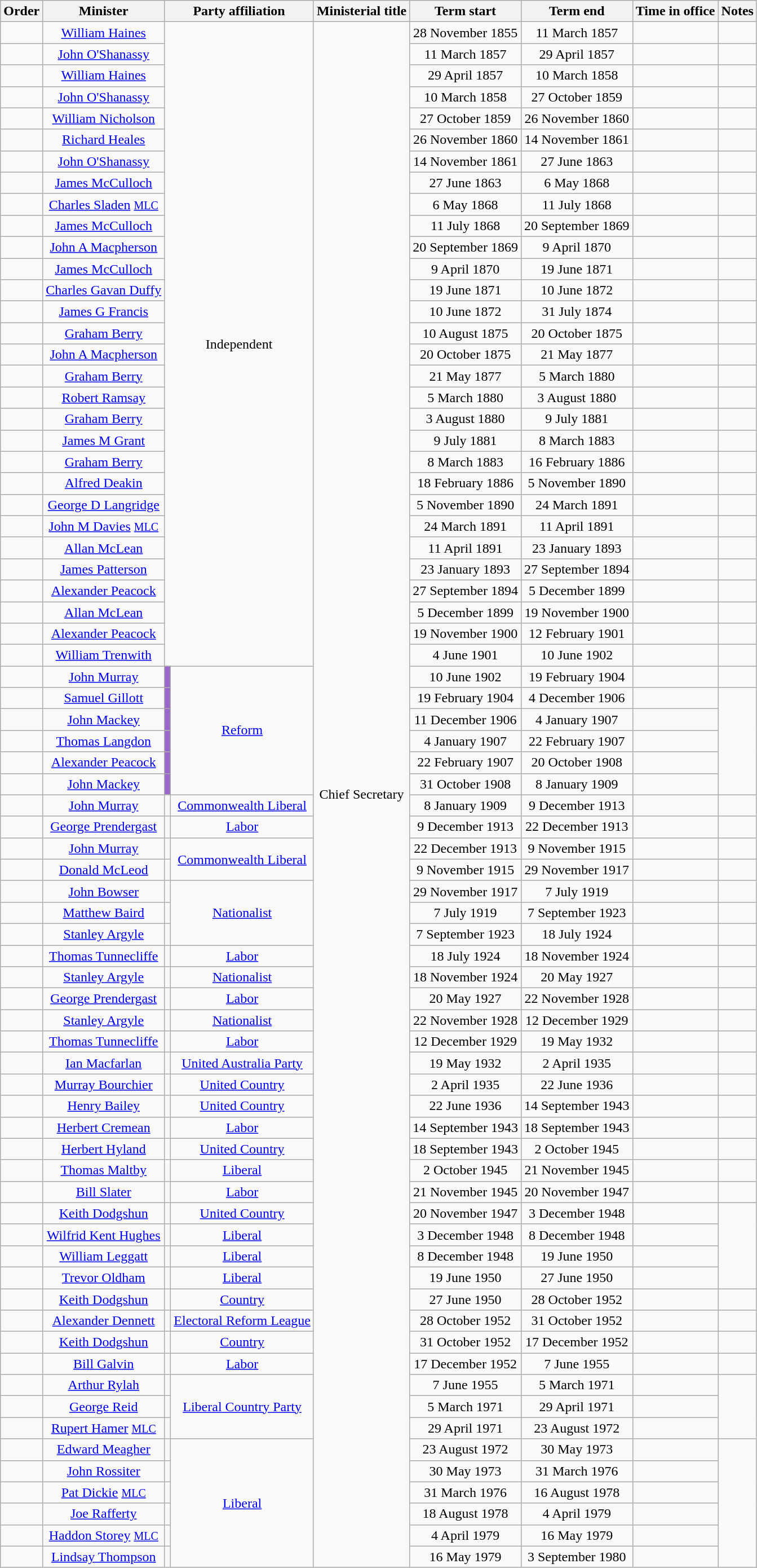<table class="wikitable" style="text-align:center">
<tr>
<th>Order</th>
<th>Minister</th>
<th colspan="2">Party affiliation</th>
<th>Ministerial title</th>
<th>Term start</th>
<th>Term end</th>
<th>Time in office</th>
<th>Notes</th>
</tr>
<tr>
<td></td>
<td><a href='#'>William Haines</a> </td>
<td colspan="2" rowspan="30">Independent</td>
<td rowspan="72">Chief Secretary</td>
<td>28 November 1855</td>
<td>11 March 1857</td>
<td></td>
<td></td>
</tr>
<tr>
<td></td>
<td><a href='#'>John O'Shanassy</a> </td>
<td>11 March 1857</td>
<td>29 April 1857</td>
<td></td>
<td></td>
</tr>
<tr>
<td></td>
<td><a href='#'>William Haines</a> </td>
<td>29 April 1857</td>
<td>10 March 1858</td>
<td></td>
<td></td>
</tr>
<tr>
<td></td>
<td><a href='#'>John O'Shanassy</a> </td>
<td>10 March 1858</td>
<td>27 October 1859</td>
<td></td>
<td></td>
</tr>
<tr>
<td></td>
<td><a href='#'>William Nicholson</a> </td>
<td>27 October 1859</td>
<td>26 November 1860</td>
<td></td>
<td></td>
</tr>
<tr>
<td></td>
<td><a href='#'>Richard Heales</a> </td>
<td>26 November 1860</td>
<td>14 November 1861</td>
<td></td>
<td></td>
</tr>
<tr>
<td></td>
<td><a href='#'>John O'Shanassy</a> </td>
<td>14 November 1861</td>
<td>27 June 1863</td>
<td></td>
<td></td>
</tr>
<tr>
<td></td>
<td><a href='#'>James McCulloch</a> </td>
<td>27 June 1863</td>
<td>6 May 1868</td>
<td></td>
<td></td>
</tr>
<tr>
<td></td>
<td><a href='#'>Charles Sladen</a> <a href='#'><small>MLC</small></a></td>
<td>6 May 1868</td>
<td>11 July 1868</td>
<td></td>
<td></td>
</tr>
<tr>
<td></td>
<td><a href='#'>James McCulloch</a> </td>
<td>11 July 1868</td>
<td>20 September 1869</td>
<td></td>
<td></td>
</tr>
<tr>
<td></td>
<td><a href='#'>John A Macpherson</a> </td>
<td>20 September 1869</td>
<td>9 April 1870</td>
<td></td>
<td></td>
</tr>
<tr>
<td></td>
<td><a href='#'>James McCulloch</a> </td>
<td>9 April 1870</td>
<td>19 June 1871</td>
<td></td>
<td></td>
</tr>
<tr>
<td></td>
<td><a href='#'>Charles Gavan Duffy</a> </td>
<td>19 June 1871</td>
<td>10 June 1872</td>
<td></td>
<td></td>
</tr>
<tr>
<td></td>
<td><a href='#'>James G Francis</a> </td>
<td>10 June 1872</td>
<td>31 July 1874</td>
<td></td>
<td></td>
</tr>
<tr>
<td></td>
<td><a href='#'>Graham Berry</a> </td>
<td>10 August 1875</td>
<td>20 October 1875</td>
<td></td>
<td></td>
</tr>
<tr>
<td></td>
<td><a href='#'>John A Macpherson</a> </td>
<td>20 October 1875</td>
<td>21 May 1877</td>
<td></td>
<td></td>
</tr>
<tr>
<td></td>
<td><a href='#'>Graham Berry</a> </td>
<td>21 May 1877</td>
<td>5 March 1880</td>
<td></td>
<td></td>
</tr>
<tr>
<td></td>
<td><a href='#'>Robert Ramsay</a> </td>
<td>5 March 1880</td>
<td>3 August 1880</td>
<td></td>
<td></td>
</tr>
<tr>
<td></td>
<td><a href='#'>Graham Berry</a> </td>
<td>3 August 1880</td>
<td>9 July 1881</td>
<td></td>
<td></td>
</tr>
<tr>
<td></td>
<td><a href='#'>James M Grant</a> </td>
<td>9 July 1881</td>
<td>8 March 1883</td>
<td></td>
<td></td>
</tr>
<tr>
<td></td>
<td><a href='#'>Graham Berry</a> </td>
<td>8 March 1883</td>
<td>16 February 1886</td>
<td></td>
<td></td>
</tr>
<tr>
<td></td>
<td><a href='#'>Alfred Deakin</a> </td>
<td>18 February 1886</td>
<td>5 November 1890</td>
<td></td>
<td></td>
</tr>
<tr>
<td></td>
<td><a href='#'>George D Langridge</a> </td>
<td>5 November 1890</td>
<td>24 March 1891</td>
<td></td>
<td></td>
</tr>
<tr>
<td></td>
<td><a href='#'>John M Davies</a> <a href='#'><small>MLC</small></a></td>
<td>24 March 1891</td>
<td>11 April 1891</td>
<td></td>
<td></td>
</tr>
<tr>
<td></td>
<td><a href='#'>Allan McLean</a> </td>
<td>11 April 1891</td>
<td>23 January 1893</td>
<td></td>
<td></td>
</tr>
<tr>
<td></td>
<td><a href='#'>James Patterson</a> </td>
<td>23 January 1893</td>
<td>27 September 1894</td>
<td></td>
<td></td>
</tr>
<tr>
<td></td>
<td><a href='#'>Alexander Peacock</a> </td>
<td>27 September 1894</td>
<td>5 December 1899</td>
<td></td>
<td></td>
</tr>
<tr>
<td></td>
<td><a href='#'>Allan McLean</a> </td>
<td>5 December 1899</td>
<td>19 November 1900</td>
<td></td>
<td></td>
</tr>
<tr>
<td></td>
<td><a href='#'>Alexander Peacock</a> </td>
<td>19 November 1900</td>
<td>12 February 1901</td>
<td></td>
<td></td>
</tr>
<tr>
<td></td>
<td><a href='#'>William Trenwith</a> </td>
<td>4 June 1901</td>
<td>10 June 1902</td>
<td></td>
<td></td>
</tr>
<tr>
<td></td>
<td><a href='#'>John Murray</a> </td>
<td style="background:#9966CC"></td>
<td rowspan="6"><a href='#'>Reform</a></td>
<td>10 June 1902</td>
<td>19 February 1904</td>
<td></td>
<td></td>
</tr>
<tr>
<td></td>
<td><a href='#'>Samuel Gillott</a> </td>
<td style="background:#9966CC"></td>
<td>19 February 1904</td>
<td>4 December 1906</td>
<td></td>
<td rowspan="5"></td>
</tr>
<tr>
<td></td>
<td><a href='#'>John Mackey</a> </td>
<td style="background:#9966CC"></td>
<td>11 December 1906</td>
<td>4 January 1907</td>
<td></td>
</tr>
<tr>
<td></td>
<td><a href='#'>Thomas Langdon</a> </td>
<td style="background:#9966CC"></td>
<td>4 January 1907</td>
<td>22 February 1907</td>
<td></td>
</tr>
<tr>
<td></td>
<td><a href='#'>Alexander Peacock</a> </td>
<td style="background:#9966CC"></td>
<td>22 February 1907</td>
<td>20 October 1908</td>
<td></td>
</tr>
<tr>
<td></td>
<td><a href='#'>John Mackey</a> </td>
<td style="background:#9966CC"></td>
<td>31 October 1908</td>
<td>8 January 1909</td>
<td></td>
</tr>
<tr>
<td></td>
<td><a href='#'>John Murray</a> </td>
<td></td>
<td><a href='#'>Commonwealth Liberal</a></td>
<td>8 January 1909</td>
<td>9 December 1913</td>
<td></td>
<td></td>
</tr>
<tr>
<td></td>
<td><a href='#'>George Prendergast</a> </td>
<td></td>
<td><a href='#'>Labor</a></td>
<td>9 December 1913</td>
<td>22 December 1913</td>
<td></td>
<td></td>
</tr>
<tr>
<td></td>
<td><a href='#'>John Murray</a> </td>
<td></td>
<td rowspan="2"><a href='#'>Commonwealth Liberal</a></td>
<td>22 December 1913</td>
<td>9 November 1915</td>
<td></td>
<td></td>
</tr>
<tr>
<td></td>
<td><a href='#'>Donald McLeod</a> </td>
<td></td>
<td>9 November 1915</td>
<td>29 November 1917</td>
<td></td>
<td></td>
</tr>
<tr>
<td></td>
<td><a href='#'>John Bowser</a> </td>
<td></td>
<td rowspan="3"><a href='#'>Nationalist</a></td>
<td>29 November 1917</td>
<td>7 July 1919</td>
<td></td>
<td></td>
</tr>
<tr>
<td></td>
<td><a href='#'>Matthew Baird</a> </td>
<td></td>
<td>7 July 1919</td>
<td>7 September 1923</td>
<td></td>
<td></td>
</tr>
<tr>
<td></td>
<td><a href='#'>Stanley Argyle</a> </td>
<td></td>
<td>7 September 1923</td>
<td>18 July 1924</td>
<td></td>
<td></td>
</tr>
<tr>
<td></td>
<td><a href='#'>Thomas Tunnecliffe</a> </td>
<td></td>
<td><a href='#'>Labor</a></td>
<td>18 July 1924</td>
<td>18 November 1924</td>
<td></td>
<td></td>
</tr>
<tr>
<td></td>
<td><a href='#'>Stanley Argyle</a> </td>
<td></td>
<td><a href='#'>Nationalist</a></td>
<td>18 November 1924</td>
<td>20 May 1927</td>
<td></td>
<td></td>
</tr>
<tr>
<td></td>
<td><a href='#'>George Prendergast</a> </td>
<td></td>
<td><a href='#'>Labor</a></td>
<td>20 May 1927</td>
<td>22 November 1928</td>
<td></td>
<td></td>
</tr>
<tr>
<td></td>
<td><a href='#'>Stanley Argyle</a> </td>
<td></td>
<td><a href='#'>Nationalist</a></td>
<td>22 November 1928</td>
<td>12 December 1929</td>
<td></td>
<td></td>
</tr>
<tr>
<td></td>
<td><a href='#'>Thomas Tunnecliffe</a> </td>
<td></td>
<td><a href='#'>Labor</a></td>
<td>12 December 1929</td>
<td>19 May 1932</td>
<td></td>
<td></td>
</tr>
<tr>
<td></td>
<td><a href='#'>Ian Macfarlan</a> </td>
<td></td>
<td><a href='#'>United Australia Party</a></td>
<td>19 May 1932</td>
<td>2 April 1935</td>
<td></td>
<td></td>
</tr>
<tr>
<td></td>
<td><a href='#'>Murray Bourchier</a> </td>
<td></td>
<td><a href='#'>United Country</a></td>
<td>2 April 1935</td>
<td>22 June 1936</td>
<td></td>
<td></td>
</tr>
<tr>
<td></td>
<td><a href='#'>Henry Bailey</a> </td>
<td></td>
<td><a href='#'>United Country</a></td>
<td>22 June 1936</td>
<td>14 September 1943</td>
<td></td>
<td></td>
</tr>
<tr>
<td></td>
<td><a href='#'>Herbert Cremean</a> </td>
<td></td>
<td><a href='#'>Labor</a></td>
<td>14 September 1943</td>
<td>18 September 1943</td>
<td></td>
<td></td>
</tr>
<tr>
<td></td>
<td><a href='#'>Herbert Hyland</a> </td>
<td></td>
<td><a href='#'>United Country</a></td>
<td>18 September 1943</td>
<td>2 October 1945</td>
<td></td>
<td></td>
</tr>
<tr>
<td></td>
<td><a href='#'>Thomas Maltby</a> </td>
<td></td>
<td><a href='#'>Liberal</a></td>
<td>2 October 1945</td>
<td>21 November 1945</td>
<td></td>
<td></td>
</tr>
<tr>
<td></td>
<td><a href='#'>Bill Slater</a> </td>
<td></td>
<td><a href='#'>Labor</a></td>
<td>21 November 1945</td>
<td>20 November 1947</td>
<td></td>
<td></td>
</tr>
<tr>
<td></td>
<td><a href='#'>Keith Dodgshun</a> </td>
<td></td>
<td><a href='#'>United Country</a></td>
<td>20 November 1947</td>
<td>3 December 1948</td>
<td></td>
<td rowspan="4"></td>
</tr>
<tr>
<td></td>
<td><a href='#'>Wilfrid Kent Hughes</a> </td>
<td></td>
<td><a href='#'>Liberal</a></td>
<td>3 December 1948</td>
<td>8 December 1948</td>
<td></td>
</tr>
<tr>
<td></td>
<td><a href='#'>William Leggatt</a> </td>
<td></td>
<td><a href='#'>Liberal</a></td>
<td>8 December 1948</td>
<td>19 June 1950</td>
<td></td>
</tr>
<tr>
<td></td>
<td><a href='#'>Trevor Oldham</a> </td>
<td></td>
<td><a href='#'>Liberal</a></td>
<td>19 June 1950</td>
<td>27 June 1950</td>
<td></td>
</tr>
<tr>
<td></td>
<td><a href='#'>Keith Dodgshun</a> </td>
<td></td>
<td><a href='#'>Country</a></td>
<td>27 June 1950</td>
<td>28 October 1952</td>
<td></td>
<td></td>
</tr>
<tr>
<td></td>
<td><a href='#'>Alexander Dennett</a> </td>
<td></td>
<td><a href='#'>Electoral Reform League</a></td>
<td>28 October 1952</td>
<td>31 October 1952</td>
<td></td>
<td></td>
</tr>
<tr>
<td></td>
<td><a href='#'>Keith Dodgshun</a> </td>
<td></td>
<td><a href='#'>Country</a></td>
<td>31 October 1952</td>
<td>17 December 1952</td>
<td></td>
<td></td>
</tr>
<tr>
<td></td>
<td><a href='#'>Bill Galvin</a> </td>
<td></td>
<td><a href='#'>Labor</a></td>
<td>17 December 1952</td>
<td>7 June 1955</td>
<td></td>
<td></td>
</tr>
<tr>
<td></td>
<td><a href='#'>Arthur Rylah</a> </td>
<td></td>
<td rowspan="3"><a href='#'>Liberal Country Party</a></td>
<td>7 June 1955</td>
<td>5 March 1971</td>
<td></td>
<td rowspan="3"></td>
</tr>
<tr>
<td></td>
<td><a href='#'>George Reid</a> </td>
<td></td>
<td>5 March 1971</td>
<td>29 April 1971</td>
<td></td>
</tr>
<tr>
<td></td>
<td><a href='#'>Rupert Hamer</a> <a href='#'><small>MLC</small></a></td>
<td></td>
<td>29 April 1971</td>
<td>23 August 1972</td>
<td></td>
</tr>
<tr>
<td></td>
<td><a href='#'>Edward Meagher</a> </td>
<td></td>
<td rowspan="6"><a href='#'>Liberal</a></td>
<td>23 August 1972</td>
<td>30 May 1973</td>
<td></td>
<td rowspan="6"></td>
</tr>
<tr>
<td></td>
<td><a href='#'>John Rossiter</a> </td>
<td></td>
<td>30 May 1973</td>
<td>31 March 1976</td>
<td></td>
</tr>
<tr>
<td></td>
<td><a href='#'>Pat Dickie</a> <a href='#'><small>MLC</small></a></td>
<td></td>
<td>31 March 1976</td>
<td>16 August 1978</td>
<td></td>
</tr>
<tr>
<td></td>
<td><a href='#'>Joe Rafferty</a> </td>
<td></td>
<td>18 August 1978</td>
<td>4 April 1979</td>
<td></td>
</tr>
<tr>
<td></td>
<td><a href='#'>Haddon Storey</a> <a href='#'><small>MLC</small></a></td>
<td></td>
<td>4 April 1979</td>
<td>16 May 1979</td>
<td></td>
</tr>
<tr>
<td></td>
<td><a href='#'>Lindsay Thompson</a> </td>
<td></td>
<td>16 May 1979</td>
<td>3 September 1980</td>
<td></td>
</tr>
</table>
